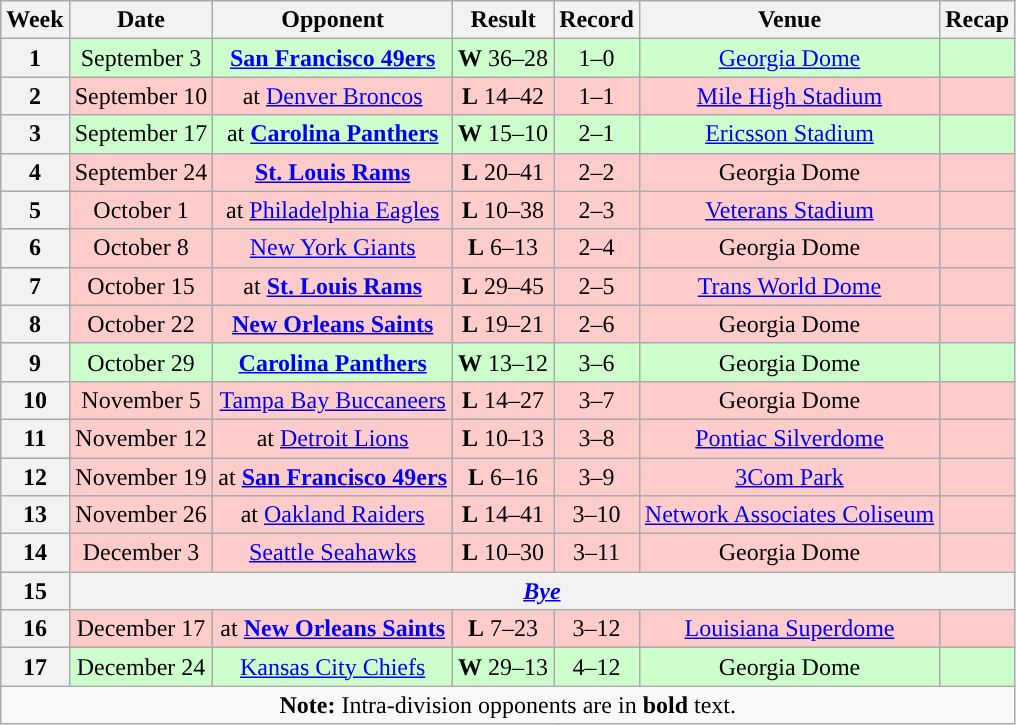<table class="wikitable" style="text-align:center">
<tr>
<th>Week</th>
<th>Date</th>
<th>Opponent</th>
<th>Result</th>
<th>Record</th>
<th>Venue</th>
<th>Recap</th>
</tr>
<tr style="background:#cfc">
<th>1</th>
<td>September 3</td>
<td><strong><a href='#'>San Francisco 49ers</a></strong></td>
<td><strong>W</strong> 36–28</td>
<td>1–0</td>
<td><a href='#'>Georgia Dome</a></td>
<td></td>
</tr>
<tr style="background:#fcc">
<th>2</th>
<td>September 10</td>
<td>at <a href='#'>Denver Broncos</a></td>
<td><strong>L</strong> 14–42</td>
<td>1–1</td>
<td><a href='#'>Mile High Stadium</a></td>
<td></td>
</tr>
<tr style="background:#cfc">
<th>3</th>
<td>September 17</td>
<td>at <strong><a href='#'>Carolina Panthers</a></strong></td>
<td><strong>W</strong> 15–10</td>
<td>2–1</td>
<td><a href='#'>Ericsson Stadium</a></td>
<td></td>
</tr>
<tr style="background:#fcc">
<th>4</th>
<td>September 24</td>
<td><strong><a href='#'>St. Louis Rams</a></strong></td>
<td><strong>L</strong> 20–41</td>
<td>2–2</td>
<td>Georgia Dome</td>
<td></td>
</tr>
<tr style="background:#fcc">
<th>5</th>
<td>October 1</td>
<td>at <a href='#'>Philadelphia Eagles</a></td>
<td><strong>L</strong> 10–38</td>
<td>2–3</td>
<td><a href='#'>Veterans Stadium</a></td>
<td></td>
</tr>
<tr style="background:#fcc">
<th>6</th>
<td>October 8</td>
<td><a href='#'>New York Giants</a></td>
<td><strong>L</strong> 6–13</td>
<td>2–4</td>
<td>Georgia Dome</td>
<td></td>
</tr>
<tr style="background:#fcc">
<th>7</th>
<td>October 15</td>
<td>at <strong><a href='#'>St. Louis Rams</a></strong></td>
<td><strong>L</strong> 29–45</td>
<td>2–5</td>
<td><a href='#'>Trans World Dome</a></td>
<td></td>
</tr>
<tr style="background:#fcc">
<th>8</th>
<td>October 22</td>
<td><strong><a href='#'>New Orleans Saints</a></strong></td>
<td><strong>L</strong> 19–21</td>
<td>2–6</td>
<td>Georgia Dome</td>
<td></td>
</tr>
<tr style="background:#cfc">
<th>9</th>
<td>October 29</td>
<td><strong><a href='#'>Carolina Panthers</a></strong></td>
<td><strong>W</strong> 13–12</td>
<td>3–6</td>
<td>Georgia Dome</td>
<td></td>
</tr>
<tr style="background:#fcc">
<th>10</th>
<td>November 5</td>
<td><a href='#'>Tampa Bay Buccaneers</a></td>
<td><strong>L</strong> 14–27</td>
<td>3–7</td>
<td>Georgia Dome</td>
<td></td>
</tr>
<tr style="background:#fcc">
<th>11</th>
<td>November 12</td>
<td>at <a href='#'>Detroit Lions</a></td>
<td><strong>L</strong> 10–13</td>
<td>3–8</td>
<td><a href='#'>Pontiac Silverdome</a></td>
<td></td>
</tr>
<tr style="background:#fcc">
<th>12</th>
<td>November 19</td>
<td>at <strong><a href='#'>San Francisco 49ers</a></strong></td>
<td><strong>L</strong> 6–16</td>
<td>3–9</td>
<td><a href='#'>3Com Park</a></td>
<td></td>
</tr>
<tr style="background:#fcc">
<th>13</th>
<td>November 26</td>
<td>at <a href='#'>Oakland Raiders</a></td>
<td><strong>L</strong> 14–41</td>
<td>3–10</td>
<td><a href='#'>Network Associates Coliseum</a></td>
<td></td>
</tr>
<tr style="background:#fcc">
<th>14</th>
<td>December 3</td>
<td><a href='#'>Seattle Seahawks</a></td>
<td><strong>L</strong> 10–30</td>
<td>3–11</td>
<td>Georgia Dome</td>
<td></td>
</tr>
<tr>
<th>15</th>
<th colspan=6 align="center"><em><a href='#'>Bye</a></em></th>
</tr>
<tr style="background:#fcc">
<th>16</th>
<td>December 17</td>
<td>at <strong><a href='#'>New Orleans Saints</a></strong></td>
<td><strong>L</strong> 7–23</td>
<td>3–12</td>
<td><a href='#'>Louisiana Superdome</a></td>
<td></td>
</tr>
<tr style="background:#cfc">
<th>17</th>
<td>December 24</td>
<td><a href='#'>Kansas City Chiefs</a></td>
<td><strong>W</strong> 29–13</td>
<td>4–12</td>
<td>Georgia Dome</td>
<td></td>
</tr>
<tr>
<td colspan="7"><strong>Note:</strong> Intra-division opponents are in <strong>bold</strong> text.</td>
</tr>
</table>
